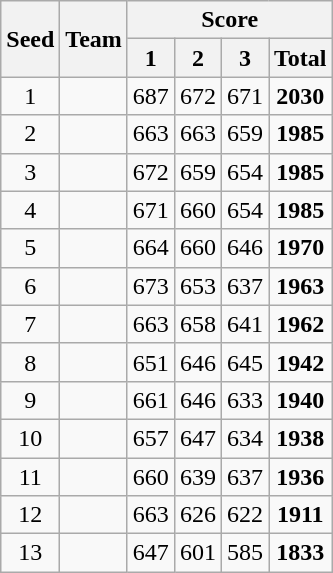<table class="wikitable sortable" style="text-align:center">
<tr>
<th rowspan=2>Seed</th>
<th rowspan=2>Team</th>
<th colspan=4>Score</th>
</tr>
<tr>
<th>1</th>
<th>2</th>
<th>3</th>
<th>Total</th>
</tr>
<tr>
<td>1</td>
<td align=left></td>
<td>687</td>
<td>672</td>
<td>671</td>
<td><strong>2030</strong></td>
</tr>
<tr>
<td>2</td>
<td align=left></td>
<td>663</td>
<td>663</td>
<td>659</td>
<td><strong>1985</strong></td>
</tr>
<tr>
<td>3</td>
<td align=left></td>
<td>672</td>
<td>659</td>
<td>654</td>
<td><strong>1985</strong></td>
</tr>
<tr>
<td>4</td>
<td align=left></td>
<td>671</td>
<td>660</td>
<td>654</td>
<td><strong>1985</strong></td>
</tr>
<tr>
<td>5</td>
<td align=left></td>
<td>664</td>
<td>660</td>
<td>646</td>
<td><strong>1970</strong></td>
</tr>
<tr>
<td>6</td>
<td align=left></td>
<td>673</td>
<td>653</td>
<td>637</td>
<td><strong>1963</strong></td>
</tr>
<tr>
<td>7</td>
<td align=left></td>
<td>663</td>
<td>658</td>
<td>641</td>
<td><strong>1962</strong></td>
</tr>
<tr>
<td>8</td>
<td align=left></td>
<td>651</td>
<td>646</td>
<td>645</td>
<td><strong>1942</strong></td>
</tr>
<tr>
<td>9</td>
<td align=left></td>
<td>661</td>
<td>646</td>
<td>633</td>
<td><strong>1940</strong></td>
</tr>
<tr>
<td>10</td>
<td align=left></td>
<td>657</td>
<td>647</td>
<td>634</td>
<td><strong>1938</strong></td>
</tr>
<tr>
<td>11</td>
<td align=left></td>
<td>660</td>
<td>639</td>
<td>637</td>
<td><strong>1936</strong></td>
</tr>
<tr>
<td>12</td>
<td align=left></td>
<td>663</td>
<td>626</td>
<td>622</td>
<td><strong>1911</strong></td>
</tr>
<tr>
<td>13</td>
<td align=left></td>
<td>647</td>
<td>601</td>
<td>585</td>
<td><strong>1833</strong></td>
</tr>
</table>
